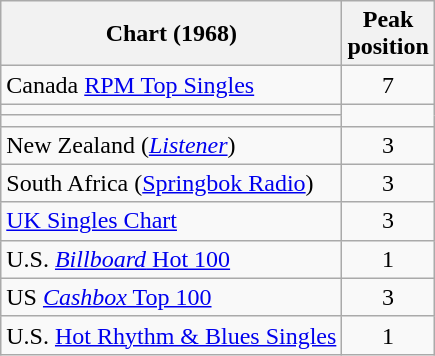<table class="wikitable sortable">
<tr>
<th align="left">Chart (1968)</th>
<th style="text-align:center;">Peak<br>position</th>
</tr>
<tr>
<td align="left">Canada <a href='#'>RPM Top Singles</a></td>
<td style="text-align:center;">7</td>
</tr>
<tr>
<td></td>
</tr>
<tr>
<td></td>
</tr>
<tr>
<td align="left">New Zealand (<em><a href='#'>Listener</a></em>)</td>
<td style="text-align:center;">3</td>
</tr>
<tr>
<td>South Africa (<a href='#'>Springbok Radio</a>)</td>
<td align="center">3</td>
</tr>
<tr>
<td align="left"><a href='#'>UK Singles Chart</a></td>
<td style="text-align:center;">3</td>
</tr>
<tr>
<td align="left">U.S. <a href='#'><em>Billboard</em> Hot 100</a></td>
<td style="text-align:center;">1</td>
</tr>
<tr>
<td align="left">US <a href='#'><em>Cashbox</em> Top 100</a></td>
<td style="text-align:center;">3</td>
</tr>
<tr>
<td align="left">U.S. <a href='#'>Hot Rhythm & Blues Singles</a></td>
<td style="text-align:center;">1</td>
</tr>
</table>
